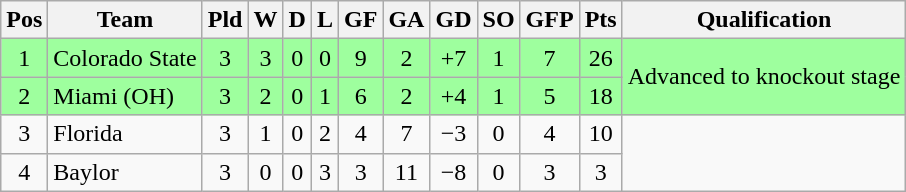<table class="wikitable" style="text-align:center">
<tr>
<th>Pos</th>
<th>Team</th>
<th>Pld</th>
<th>W</th>
<th>D</th>
<th>L</th>
<th>GF</th>
<th>GA</th>
<th>GD</th>
<th>SO</th>
<th>GFP</th>
<th>Pts</th>
<th>Qualification</th>
</tr>
<tr bgcolor="#9eff9e">
<td>1</td>
<td style="text-align:left">Colorado State</td>
<td>3</td>
<td>3</td>
<td>0</td>
<td>0</td>
<td>9</td>
<td>2</td>
<td>+7</td>
<td>1</td>
<td>7</td>
<td>26</td>
<td rowspan="2">Advanced to knockout stage</td>
</tr>
<tr bgcolor="#9eff9e">
<td>2</td>
<td style="text-align:left">Miami (OH)</td>
<td>3</td>
<td>2</td>
<td>0</td>
<td>1</td>
<td>6</td>
<td>2</td>
<td>+4</td>
<td>1</td>
<td>5</td>
<td>18</td>
</tr>
<tr>
<td>3</td>
<td style="text-align:left">Florida</td>
<td>3</td>
<td>1</td>
<td>0</td>
<td>2</td>
<td>4</td>
<td>7</td>
<td>−3</td>
<td>0</td>
<td>4</td>
<td>10</td>
<td rowspan="2"></td>
</tr>
<tr>
<td>4</td>
<td style="text-align:left">Baylor</td>
<td>3</td>
<td>0</td>
<td>0</td>
<td>3</td>
<td>3</td>
<td>11</td>
<td>−8</td>
<td>0</td>
<td>3</td>
<td>3</td>
</tr>
</table>
